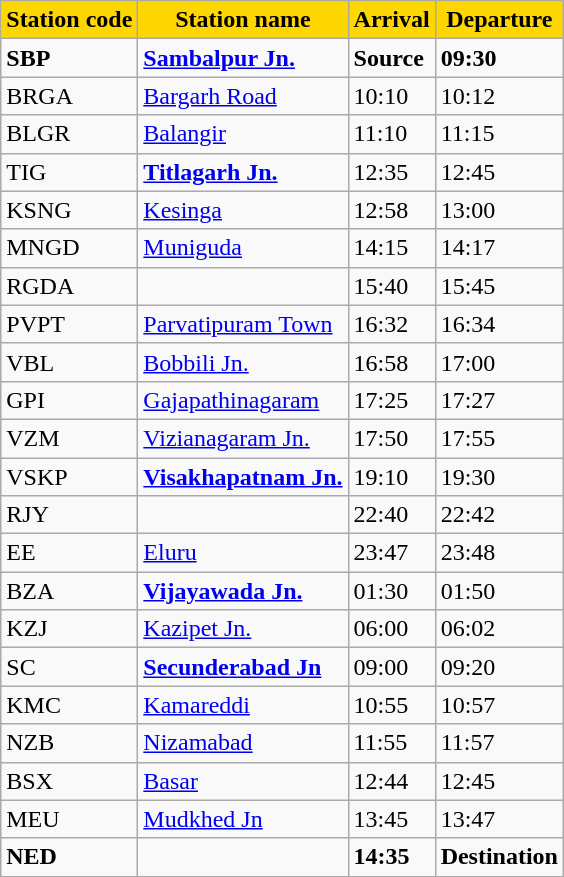<table class="wikitable">
<tr>
<th style="background:gold;">Station code</th>
<th ! style="background:gold;">Station name</th>
<th ! style="background:gold;">Arrival</th>
<th ! style="background:gold;">Departure</th>
</tr>
<tr>
<td valign="top"><strong>SBP</strong></td>
<td valign="top"><strong><a href='#'>Sambalpur Jn.</a></strong></td>
<td valign="top"><strong>Source</strong></td>
<td valign="top"><strong>09:30</strong></td>
</tr>
<tr>
<td valign="top">BRGA</td>
<td valign="top"><a href='#'> Bargarh Road</a></td>
<td valign="top">10:10</td>
<td valign="top">10:12</td>
</tr>
<tr>
<td valign="top">BLGR</td>
<td valign="top"><a href='#'>Balangir</a></td>
<td valign="top">11:10</td>
<td valign="top">11:15</td>
</tr>
<tr>
<td valign="top">TIG</td>
<td valign="top"><strong><a href='#'>Titlagarh Jn.</a></strong></td>
<td valign="top">12:35</td>
<td valign="top">12:45</td>
</tr>
<tr>
<td valign="top">KSNG</td>
<td valign="top"><a href='#'>Kesinga</a></td>
<td valign="top">12:58</td>
<td valign="top">13:00</td>
</tr>
<tr>
<td valign="top">MNGD</td>
<td valign="top"><a href='#'>Muniguda</a></td>
<td valign="top">14:15</td>
<td valign="top">14:17</td>
</tr>
<tr>
<td valign="top">RGDA</td>
<td valign="top"><strong></strong></td>
<td valign="top">15:40</td>
<td valign="top">15:45</td>
</tr>
<tr>
<td valign="top">PVPT</td>
<td valign="top"><a href='#'>Parvatipuram Town</a></td>
<td valign="top">16:32</td>
<td valign="top">16:34</td>
</tr>
<tr>
<td valign="top">VBL</td>
<td valign="top"><a href='#'>Bobbili Jn.</a></td>
<td valign="top">16:58</td>
<td valign="top">17:00</td>
</tr>
<tr>
<td valign="top">GPI</td>
<td valign="top"><a href='#'>Gajapathinagaram</a></td>
<td valign="top">17:25</td>
<td valign="top">17:27</td>
</tr>
<tr>
<td valign="top">VZM</td>
<td valign="top"><a href='#'>Vizianagaram Jn.</a></td>
<td valign="top">17:50</td>
<td valign="top">17:55</td>
</tr>
<tr>
<td valign="top">VSKP</td>
<td valign="top"><strong><a href='#'>Visakhapatnam Jn.</a></strong></td>
<td valign="top">19:10</td>
<td valign="top">19:30</td>
</tr>
<tr>
<td valign="top">RJY</td>
<td valign="top"></td>
<td valign="top">22:40</td>
<td valign="top">22:42</td>
</tr>
<tr>
<td valign="top">EE</td>
<td valign="top"><a href='#'>Eluru</a></td>
<td valign="top">23:47</td>
<td valign="top">23:48</td>
</tr>
<tr>
<td valign="top">BZA</td>
<td valign="top"><strong><a href='#'>Vijayawada Jn.</a></strong></td>
<td valign="top">01:30</td>
<td valign="top">01:50</td>
</tr>
<tr>
<td valign="top">KZJ</td>
<td valign="top"><a href='#'>Kazipet Jn.</a></td>
<td valign="top">06:00</td>
<td valign="top">06:02</td>
</tr>
<tr>
<td valign="top">SC</td>
<td valign="top"><strong><a href='#'>Secunderabad Jn</a></strong></td>
<td valign="top">09:00</td>
<td valign="top">09:20</td>
</tr>
<tr>
<td valign="top">KMC</td>
<td valign="top"><a href='#'>Kamareddi</a></td>
<td valign="top">10:55</td>
<td valign="top">10:57</td>
</tr>
<tr>
<td valign="top">NZB</td>
<td valign="top"><a href='#'>Nizamabad</a></td>
<td valign="top">11:55</td>
<td valign="top">11:57</td>
</tr>
<tr>
<td valign="top">BSX</td>
<td valign="top"><a href='#'>Basar</a></td>
<td valign="top">12:44</td>
<td valign="top">12:45</td>
</tr>
<tr>
<td valign="top">MEU</td>
<td valign="top"><a href='#'>Mudkhed Jn</a></td>
<td valign="top">13:45</td>
<td valign="top">13:47</td>
</tr>
<tr>
<td valign="top"><strong>NED</strong></td>
<td valign="top"><strong></strong></td>
<td valign="top"><strong>14:35</strong></td>
<td valign="top"><strong>Destination</strong></td>
</tr>
</table>
